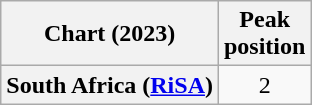<table class="wikitable sortable plainrowheaders" style="text-align:center">
<tr>
<th scope="col">Chart (2023)</th>
<th scope="col">Peak<br>position</th>
</tr>
<tr>
<th scope="row">South Africa (<a href='#'>RiSA</a>)</th>
<td>2</td>
</tr>
</table>
